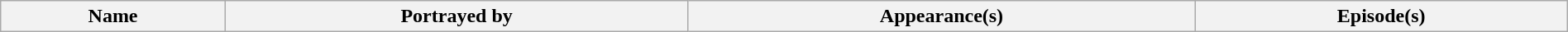<table class="wikitable" style="width:100%;">
<tr>
<th>Name</th>
<th>Portrayed by</th>
<th>Appearance(s)</th>
<th>Episode(s)<br>





</th>
</tr>
</table>
